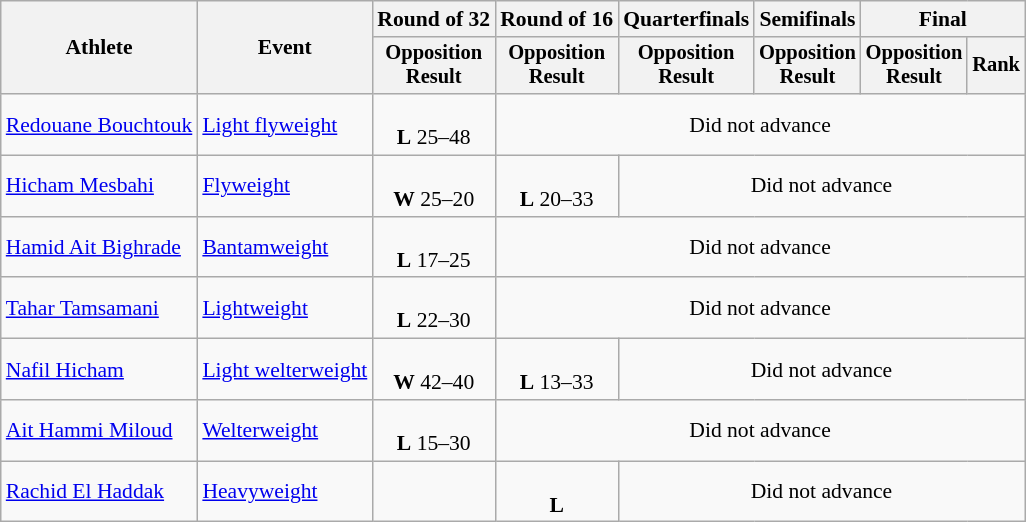<table class="wikitable" style="font-size:90%">
<tr>
<th rowspan="2">Athlete</th>
<th rowspan="2">Event</th>
<th>Round of 32</th>
<th>Round of 16</th>
<th>Quarterfinals</th>
<th>Semifinals</th>
<th colspan=2>Final</th>
</tr>
<tr style="font-size:95%">
<th>Opposition<br>Result</th>
<th>Opposition<br>Result</th>
<th>Opposition<br>Result</th>
<th>Opposition<br>Result</th>
<th>Opposition<br>Result</th>
<th>Rank</th>
</tr>
<tr align=center>
<td align=left><a href='#'>Redouane Bouchtouk</a></td>
<td align=left><a href='#'>Light flyweight</a></td>
<td><br><strong>L</strong> 25–48</td>
<td colspan=5>Did not advance</td>
</tr>
<tr align=center>
<td align=left><a href='#'>Hicham Mesbahi</a></td>
<td align=left><a href='#'>Flyweight</a></td>
<td><br><strong>W</strong> 25–20</td>
<td><br><strong>L</strong> 20–33</td>
<td colspan=4>Did not advance</td>
</tr>
<tr align=center>
<td align=left><a href='#'>Hamid Ait Bighrade</a></td>
<td align=left><a href='#'>Bantamweight</a></td>
<td><br><strong>L</strong> 17–25</td>
<td colspan=5>Did not advance</td>
</tr>
<tr align=center>
<td align=left><a href='#'>Tahar Tamsamani</a></td>
<td align=left><a href='#'>Lightweight</a></td>
<td><br><strong>L</strong> 22–30</td>
<td colspan=5>Did not advance</td>
</tr>
<tr align=center>
<td align=left><a href='#'>Nafil Hicham</a></td>
<td align=left><a href='#'>Light welterweight</a></td>
<td><br><strong>W</strong> 42–40</td>
<td><br><strong>L</strong> 13–33</td>
<td colspan=4>Did not advance</td>
</tr>
<tr align=center>
<td align=left><a href='#'>Ait Hammi Miloud</a></td>
<td align=left><a href='#'>Welterweight</a></td>
<td><br><strong>L</strong> 15–30</td>
<td colspan=5>Did not advance</td>
</tr>
<tr align=center>
<td align=left><a href='#'>Rachid El Haddak</a></td>
<td align=left><a href='#'>Heavyweight</a></td>
<td></td>
<td><br><strong>L</strong> </td>
<td colspan=4>Did not advance</td>
</tr>
</table>
